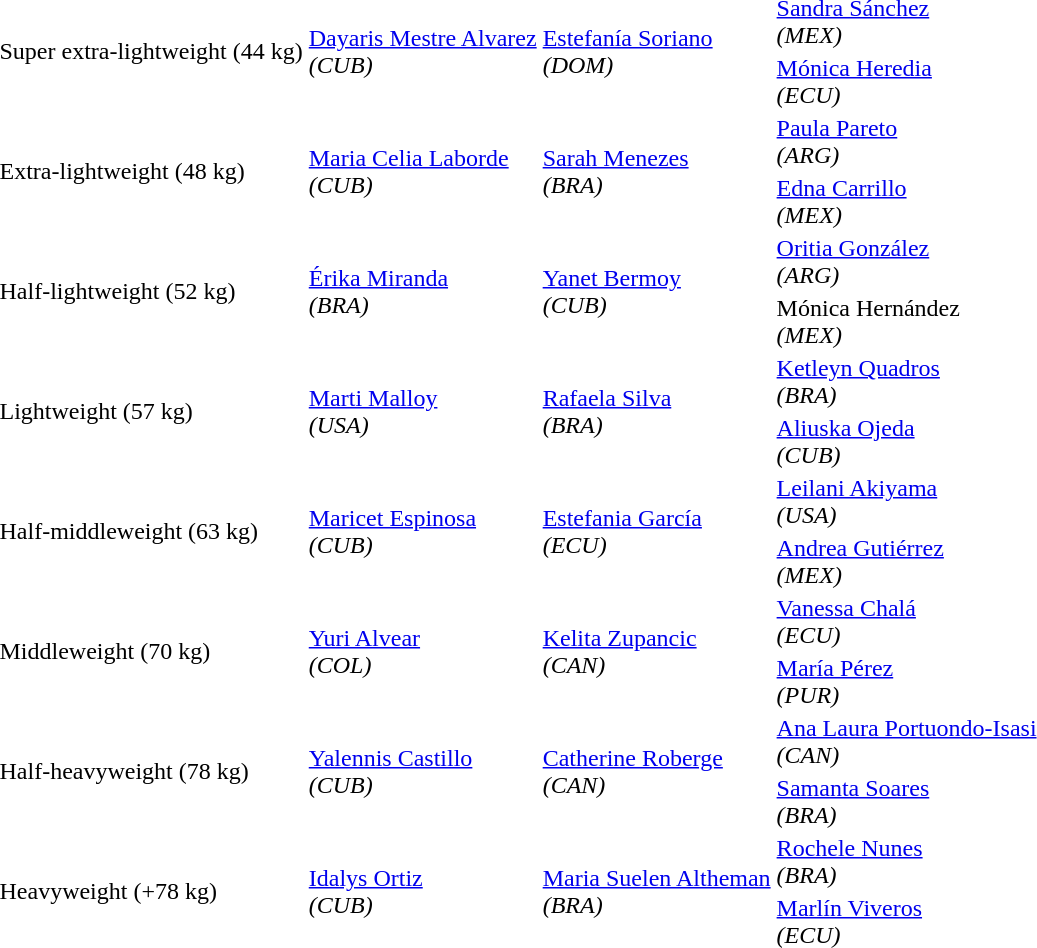<table>
<tr>
<td rowspan=2>Super extra-lightweight (44 kg)</td>
<td rowspan=2><a href='#'>Dayaris Mestre Alvarez</a><br> <em> (CUB)</em></td>
<td rowspan=2><a href='#'>Estefanía Soriano</a> <br> <em> (DOM)</em></td>
<td><a href='#'>Sandra Sánchez</a> <br> <em> (MEX)</em></td>
</tr>
<tr>
<td><a href='#'>Mónica Heredia</a> <br> <em> (ECU)</em></td>
</tr>
<tr>
<td rowspan=2>Extra-lightweight (48 kg)</td>
<td rowspan=2><a href='#'>Maria Celia Laborde</a><br> <em> (CUB)</em></td>
<td rowspan=2><a href='#'>Sarah Menezes</a> <br> <em> (BRA)</em></td>
<td><a href='#'>Paula Pareto</a> <br> <em> (ARG)</em></td>
</tr>
<tr>
<td><a href='#'>Edna Carrillo</a> <br> <em> (MEX)</em></td>
</tr>
<tr>
<td rowspan=2>Half-lightweight (52 kg)</td>
<td rowspan=2><a href='#'>Érika Miranda</a><br> <em> (BRA)</em></td>
<td rowspan=2><a href='#'>Yanet Bermoy</a> <br> <em> (CUB)</em></td>
<td><a href='#'>Oritia González</a> <br> <em> (ARG)</em></td>
</tr>
<tr>
<td>Mónica Hernández <br> <em> (MEX)</em></td>
</tr>
<tr>
<td rowspan=2>Lightweight (57 kg)</td>
<td rowspan=2><a href='#'>Marti Malloy</a><br> <em> (USA)</em></td>
<td rowspan=2><a href='#'>Rafaela Silva</a> <br> <em> (BRA)</em></td>
<td><a href='#'>Ketleyn Quadros</a> <br> <em> (BRA)</em></td>
</tr>
<tr>
<td><a href='#'>Aliuska Ojeda</a> <br> <em> (CUB)</em></td>
</tr>
<tr>
<td rowspan=2>Half-middleweight (63 kg)</td>
<td rowspan=2><a href='#'>Maricet Espinosa</a><br> <em> (CUB)</em></td>
<td rowspan=2><a href='#'>Estefania García</a> <br> <em> (ECU)</em></td>
<td><a href='#'>Leilani Akiyama</a> <br> <em> (USA)</em></td>
</tr>
<tr>
<td><a href='#'>Andrea Gutiérrez</a> <br> <em> (MEX)</em></td>
</tr>
<tr>
<td rowspan=2>Middleweight (70 kg)</td>
<td rowspan=2><a href='#'>Yuri Alvear</a><br> <em> (COL)</em></td>
<td rowspan=2><a href='#'>Kelita Zupancic</a> <br> <em> (CAN)</em></td>
<td><a href='#'>Vanessa Chalá</a> <br> <em> (ECU)</em></td>
</tr>
<tr>
<td><a href='#'>María Pérez</a> <br> <em> (PUR)</em></td>
</tr>
<tr>
<td rowspan=2>Half-heavyweight (78 kg)</td>
<td rowspan=2><a href='#'>Yalennis Castillo</a><br> <em> (CUB)</em></td>
<td rowspan=2><a href='#'>Catherine Roberge</a> <br> <em> (CAN)</em></td>
<td><a href='#'>Ana Laura Portuondo-Isasi</a> <br> <em> (CAN)</em></td>
</tr>
<tr>
<td><a href='#'>Samanta Soares</a> <br> <em> (BRA)</em></td>
</tr>
<tr>
<td rowspan=2>Heavyweight (+78 kg)</td>
<td rowspan=2><a href='#'>Idalys Ortiz</a><br> <em> (CUB)</em></td>
<td rowspan=2><a href='#'>Maria Suelen Altheman</a> <br> <em> (BRA)</em></td>
<td><a href='#'>Rochele Nunes</a> <br> <em> (BRA)</em></td>
</tr>
<tr>
<td><a href='#'>Marlín Viveros</a> <br> <em> (ECU)</em></td>
</tr>
</table>
